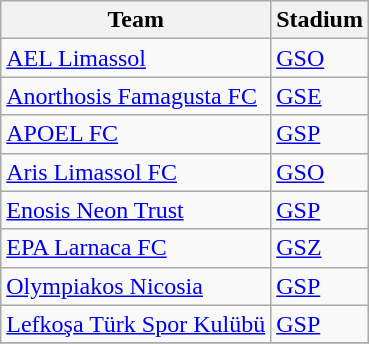<table class="wikitable sortable">
<tr>
<th>Team</th>
<th>Stadium</th>
</tr>
<tr>
<td><a href='#'>AEL Limassol</a></td>
<td><a href='#'>GSO</a></td>
</tr>
<tr>
<td><a href='#'>Anorthosis Famagusta FC</a></td>
<td><a href='#'>GSE</a></td>
</tr>
<tr>
<td><a href='#'>APOEL FC</a></td>
<td><a href='#'>GSP</a></td>
</tr>
<tr>
<td><a href='#'>Aris Limassol FC</a></td>
<td><a href='#'>GSO</a></td>
</tr>
<tr>
<td><a href='#'>Enosis Neon Trust</a></td>
<td><a href='#'>GSP</a></td>
</tr>
<tr>
<td><a href='#'>EPA Larnaca FC</a></td>
<td><a href='#'>GSZ</a></td>
</tr>
<tr>
<td><a href='#'>Olympiakos Nicosia</a></td>
<td><a href='#'>GSP</a></td>
</tr>
<tr>
<td><a href='#'>Lefkoşa Türk Spor Kulübü</a></td>
<td><a href='#'>GSP</a></td>
</tr>
<tr>
</tr>
</table>
